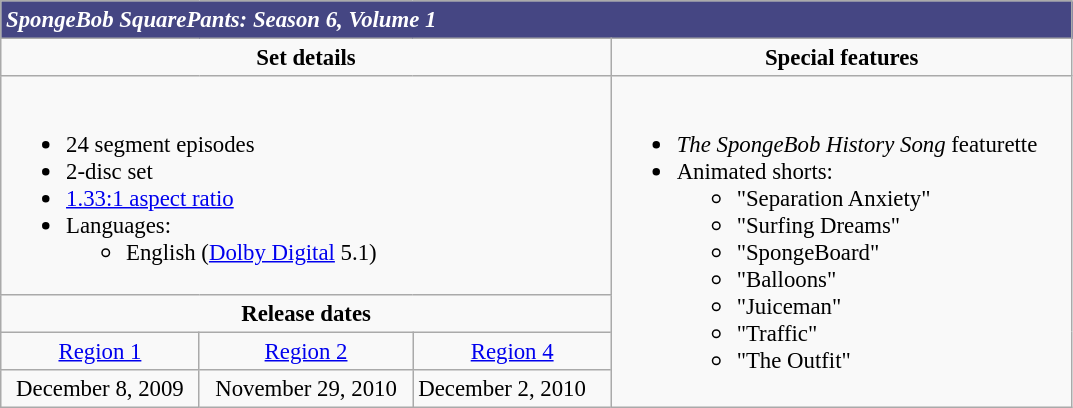<table class="wikitable" style="font-size: 95%;">
<tr style="background:#454683; color:#FFF;">
<td colspan="4" style="background-color: #454683;"><strong><em>SpongeBob SquarePants: Season 6, Volume 1</em></strong></td>
</tr>
<tr valign="top">
<td align="center" width="400" colspan="3"><strong>Set details</strong></td>
<td width="300" align="center"><strong>Special features</strong></td>
</tr>
<tr valign="top">
<td colspan="3" align="left" width="400"><br><ul><li>24 segment episodes</li><li>2-disc set</li><li><a href='#'>1.33:1 aspect ratio</a></li><li>Languages:<ul><li>English (<a href='#'>Dolby Digital</a> 5.1)</li></ul></li></ul></td>
<td rowspan="4" style="text-align:left; width:300px;"><br><ul><li><em>The SpongeBob History Song</em> featurette</li><li>Animated shorts:<ul><li>"Separation Anxiety"</li><li>"Surfing Dreams"</li><li>"SpongeBoard"</li><li>"Balloons"</li><li>"Juiceman"</li><li>"Traffic"</li><li>"The Outfit"</li></ul></li></ul></td>
</tr>
<tr>
<td colspan="3" align="center"><strong>Release dates</strong></td>
</tr>
<tr>
<td align="center"><a href='#'>Region 1</a></td>
<td align="center"><a href='#'>Region 2</a></td>
<td align="center"><a href='#'>Region 4</a></td>
</tr>
<tr>
<td align="center"><span>December 8, 2009</span></td>
<td align="center"><span>November 29, 2010</span></td>
<td aligh="center"><span>December 2, 2010</span></td>
</tr>
</table>
